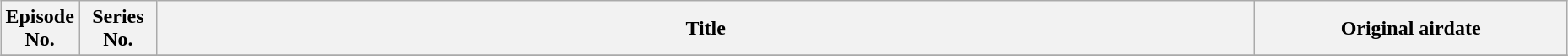<table class="wikitable" style="background:#FFF; margin:auto; width:98%">
<tr>
<th style="width:5%">Episode No.</th>
<th style="width:5%">Series No.</th>
<th style="width:70%">Title</th>
<th style="width:20%">Original airdate</th>
</tr>
<tr>
</tr>
</table>
